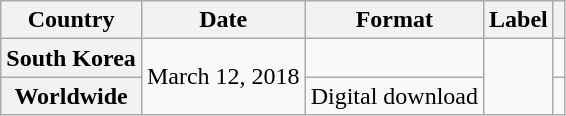<table class="wikitable plainrowheaders">
<tr>
<th>Country</th>
<th>Date</th>
<th>Format</th>
<th>Label</th>
<th></th>
</tr>
<tr>
<th scope="row">South Korea</th>
<td rowspan="2">March 12, 2018</td>
<td></td>
<td rowspan="2"></td>
<td></td>
</tr>
<tr>
<th scope="row">Worldwide</th>
<td>Digital download</td>
<td></td>
</tr>
</table>
